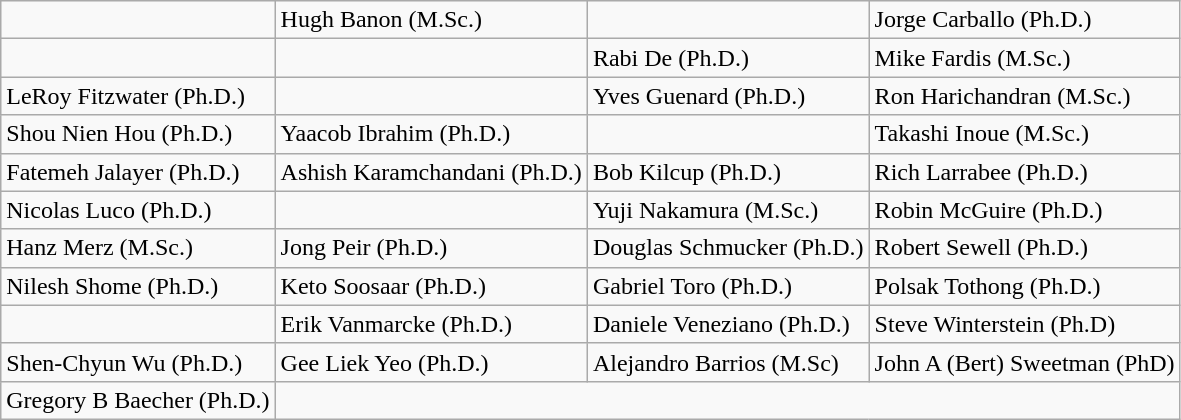<table class="wikitable">
<tr>
<td></td>
<td>Hugh Banon (M.Sc.)</td>
<td></td>
<td>Jorge Carballo (Ph.D.)</td>
</tr>
<tr>
<td></td>
<td></td>
<td>Rabi De (Ph.D.)</td>
<td>Mike Fardis (M.Sc.)</td>
</tr>
<tr>
<td>LeRoy Fitzwater (Ph.D.)</td>
<td></td>
<td>Yves Guenard (Ph.D.)</td>
<td>Ron Harichandran (M.Sc.)</td>
</tr>
<tr>
<td>Shou Nien Hou (Ph.D.)</td>
<td>Yaacob Ibrahim (Ph.D.)</td>
<td></td>
<td>Takashi Inoue (M.Sc.)</td>
</tr>
<tr>
<td>Fatemeh Jalayer (Ph.D.)</td>
<td>Ashish Karamchandani (Ph.D.)</td>
<td>Bob Kilcup (Ph.D.)</td>
<td>Rich Larrabee (Ph.D.)</td>
</tr>
<tr>
<td>Nicolas Luco (Ph.D.)</td>
<td></td>
<td>Yuji Nakamura (M.Sc.)</td>
<td>Robin McGuire (Ph.D.)</td>
</tr>
<tr>
<td>Hanz Merz (M.Sc.)</td>
<td>Jong Peir (Ph.D.)</td>
<td>Douglas Schmucker (Ph.D.)</td>
<td>Robert Sewell (Ph.D.)</td>
</tr>
<tr>
<td>Nilesh Shome (Ph.D.)</td>
<td>Keto Soosaar (Ph.D.)</td>
<td>Gabriel Toro (Ph.D.)</td>
<td>Polsak Tothong (Ph.D.)</td>
</tr>
<tr>
<td></td>
<td>Erik Vanmarcke (Ph.D.)</td>
<td>Daniele Veneziano (Ph.D.)</td>
<td>Steve Winterstein (Ph.D)</td>
</tr>
<tr>
<td>Shen-Chyun Wu (Ph.D.)</td>
<td>Gee Liek Yeo (Ph.D.)</td>
<td>Alejandro Barrios (M.Sc)</td>
<td>John A (Bert) Sweetman (PhD)</td>
</tr>
<tr>
<td>Gregory B Baecher (Ph.D.)</td>
</tr>
</table>
